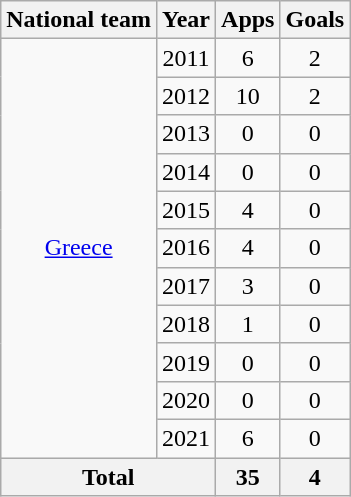<table class="wikitable" style="text-align:center">
<tr>
<th>National team</th>
<th>Year</th>
<th>Apps</th>
<th>Goals</th>
</tr>
<tr>
<td rowspan="11"><a href='#'>Greece</a></td>
<td>2011</td>
<td>6</td>
<td>2</td>
</tr>
<tr>
<td>2012</td>
<td>10</td>
<td>2</td>
</tr>
<tr>
<td>2013</td>
<td>0</td>
<td>0</td>
</tr>
<tr>
<td>2014</td>
<td>0</td>
<td>0</td>
</tr>
<tr>
<td>2015</td>
<td>4</td>
<td>0</td>
</tr>
<tr>
<td>2016</td>
<td>4</td>
<td>0</td>
</tr>
<tr>
<td>2017</td>
<td>3</td>
<td>0</td>
</tr>
<tr>
<td>2018</td>
<td>1</td>
<td>0</td>
</tr>
<tr>
<td>2019</td>
<td>0</td>
<td>0</td>
</tr>
<tr>
<td>2020</td>
<td>0</td>
<td>0</td>
</tr>
<tr>
<td>2021</td>
<td>6</td>
<td>0</td>
</tr>
<tr>
<th colspan="2">Total</th>
<th>35</th>
<th>4</th>
</tr>
</table>
